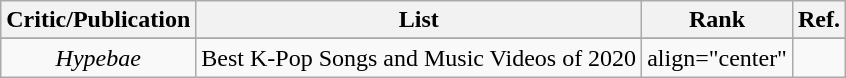<table class="sortable wikitable" style="text-align:center">
<tr>
<th>Critic/Publication</th>
<th>List</th>
<th>Rank</th>
<th>Ref.</th>
</tr>
<tr>
</tr>
<tr>
<td align="center"><em>Hypebae</em></td>
<td align="center">Best K-Pop Songs and Music Videos of 2020</td>
<td>align="center" </td>
<td></td>
</tr>
</table>
